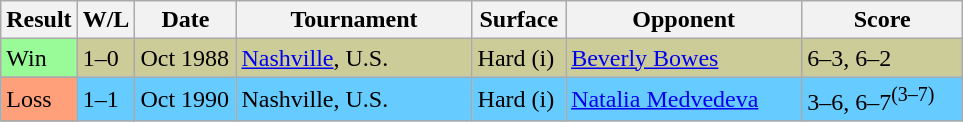<table class="sortable wikitable">
<tr>
<th style="width:40px">Result</th>
<th style="width:30px" class="unsortable">W/L</th>
<th style="width:60px">Date</th>
<th style="width:150px">Tournament</th>
<th style="width:55px">Surface</th>
<th style="width:150px">Opponent</th>
<th style="width:100px" class="unsortable">Score</th>
</tr>
<tr bgcolor="#CCCC99">
<td style="background:#98fb98;">Win</td>
<td>1–0</td>
<td>Oct 1988</td>
<td><a href='#'>Nashville</a>, U.S.</td>
<td>Hard (i)</td>
<td> <a href='#'>Beverly Bowes</a></td>
<td>6–3, 6–2</td>
</tr>
<tr bgcolor="#66CCFF">
<td style="background:#ffa07a;">Loss</td>
<td>1–1</td>
<td>Oct 1990</td>
<td>Nashville, U.S.</td>
<td>Hard (i)</td>
<td> <a href='#'>Natalia Medvedeva</a></td>
<td>3–6, 6–7<sup>(3–7)</sup></td>
</tr>
</table>
